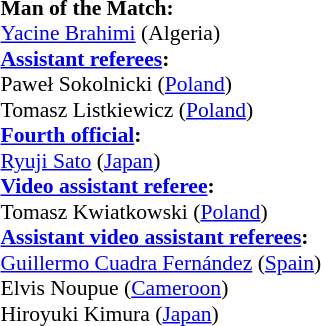<table style="width:100%; font-size:90%;">
<tr>
<td><br><strong>Man of the Match:</strong>
<br><a href='#'>Yacine Brahimi</a> (Algeria)<br><strong><a href='#'>Assistant referees</a>:</strong>
<br>Paweł Sokolnicki (<a href='#'>Poland</a>)
<br>Tomasz Listkiewicz (<a href='#'>Poland</a>)
<br><strong><a href='#'>Fourth official</a>:</strong>
<br><a href='#'>Ryuji Sato</a> (<a href='#'>Japan</a>)
<br><strong><a href='#'>Video assistant referee</a>:</strong>
<br>Tomasz Kwiatkowski (<a href='#'>Poland</a>)
<br><strong><a href='#'>Assistant video assistant referees</a>:</strong>
<br><a href='#'>Guillermo Cuadra Fernández</a> (<a href='#'>Spain</a>)
<br>Elvis Noupue (<a href='#'>Cameroon</a>)
<br>Hiroyuki Kimura (<a href='#'>Japan</a>)</td>
</tr>
</table>
